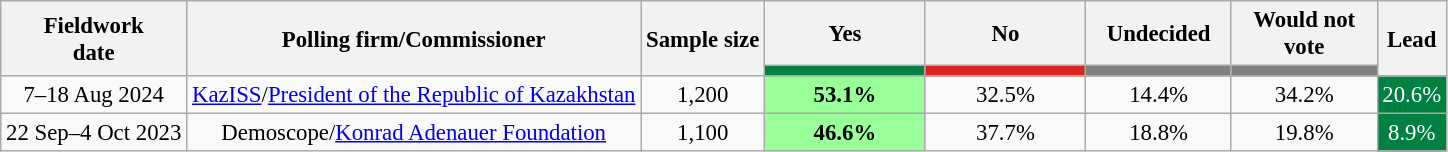<table class="wikitable" style="text-align:center;font-size:95%;">
<tr>
<th rowspan="2">Fieldwork<br>date</th>
<th rowspan="2">Polling firm/Commissioner</th>
<th rowspan="2">Sample size</th>
<th>Yes</th>
<th>No</th>
<th>Undecided</th>
<th>Would not vote</th>
<th rowspan="2">Lead</th>
</tr>
<tr>
<th class="unsortable" style="background: rgb(0, 129, 66); width: 100px; color: white;"></th>
<th class="unsortable" style="background: rgb(220, 36, 31); width: 100px; color: white;"></th>
<th class="unsortable" style="background: gray; width: 90px; color: white;"></th>
<th class="unsortable" style="background: gray; width: 90px; color: white;"></th>
</tr>
<tr>
<td>7–18 Aug 2024</td>
<td><a href='#'>KazISS</a>/<a href='#'>President of the Republic of Kazakhstan</a></td>
<td>1,200</td>
<td style="background: rgb(153, 255, 153);"><strong>53.1%</strong></td>
<td>32.5%</td>
<td>14.4%</td>
<td>34.2%</td>
<td style="background: rgb(0, 129, 66); color: white;">20.6%</td>
</tr>
<tr>
<td>22 Sep–4 Oct 2023</td>
<td>Demoscope/<a href='#'>Konrad Adenauer Foundation</a></td>
<td>1,100</td>
<td style="background: rgb(153, 255, 153);"><strong>46.6%</strong></td>
<td>37.7%</td>
<td>18.8%</td>
<td>19.8%</td>
<td style="background: rgb(0, 129, 66); color: white;">8.9%</td>
</tr>
</table>
